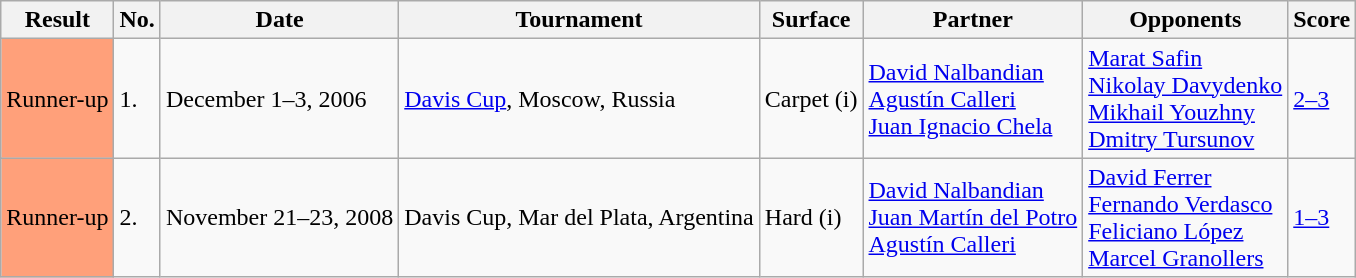<table class="sortable wikitable">
<tr>
<th>Result</th>
<th>No.</th>
<th>Date</th>
<th>Tournament</th>
<th>Surface</th>
<th>Partner</th>
<th>Opponents</th>
<th>Score</th>
</tr>
<tr>
<td bgcolor=ffa07a>Runner-up</td>
<td>1.</td>
<td>December 1–3, 2006</td>
<td><a href='#'>Davis Cup</a>, Moscow, Russia</td>
<td>Carpet (i)</td>
<td> <a href='#'>David Nalbandian</a><br> <a href='#'>Agustín Calleri</a><br> <a href='#'>Juan Ignacio Chela</a></td>
<td> <a href='#'>Marat Safin</a> <br>  <a href='#'>Nikolay Davydenko</a><br>  <a href='#'>Mikhail Youzhny</a><br>  <a href='#'>Dmitry Tursunov</a></td>
<td><a href='#'>2–3</a></td>
</tr>
<tr>
<td bgcolor=ffa07a>Runner-up</td>
<td>2.</td>
<td>November 21–23, 2008</td>
<td>Davis Cup, Mar del Plata, Argentina</td>
<td>Hard (i)</td>
<td> <a href='#'>David Nalbandian</a><br> <a href='#'>Juan Martín del Potro</a><br> <a href='#'>Agustín Calleri</a></td>
<td> <a href='#'>David Ferrer</a> <br>  <a href='#'>Fernando Verdasco</a><br>  <a href='#'>Feliciano López</a><br> <a href='#'>Marcel Granollers</a></td>
<td><a href='#'>1–3</a></td>
</tr>
</table>
